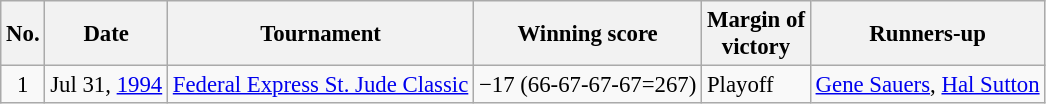<table class="wikitable" style="font-size:95%;">
<tr>
<th>No.</th>
<th>Date</th>
<th>Tournament</th>
<th>Winning score</th>
<th>Margin of<br>victory</th>
<th>Runners-up</th>
</tr>
<tr>
<td align=center>1</td>
<td align=right>Jul 31, <a href='#'>1994</a></td>
<td><a href='#'>Federal Express St. Jude Classic</a></td>
<td>−17 (66-67-67-67=267)</td>
<td>Playoff</td>
<td> <a href='#'>Gene Sauers</a>,  <a href='#'>Hal Sutton</a></td>
</tr>
</table>
